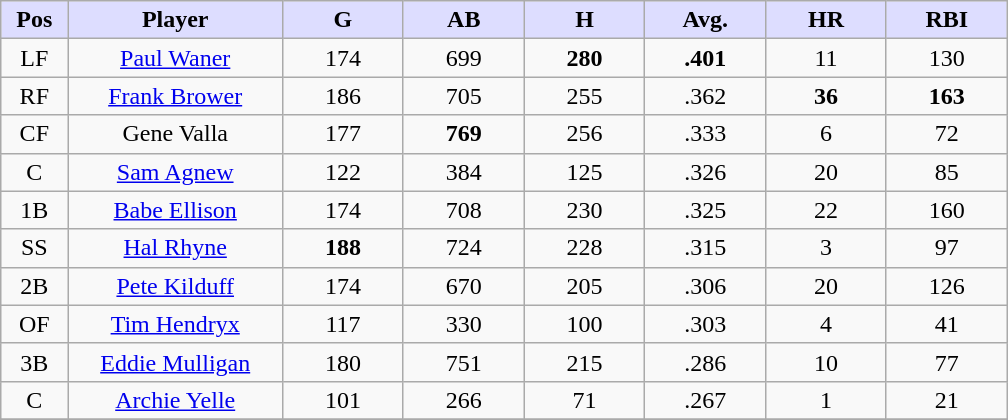<table class="wikitable sortable">
<tr>
<th style="background:#ddf; width:5%;">Pos</th>
<th style="background:#ddf; width:16%;">Player</th>
<th style="background:#ddf; width:9%;">G</th>
<th style="background:#ddf; width:9%;">AB</th>
<th style="background:#ddf; width:9%;">H</th>
<th style="background:#ddf; width:9%;">Avg.</th>
<th style="background:#ddf; width:9%;">HR</th>
<th style="background:#ddf; width:9%;">RBI</th>
</tr>
<tr style="text-align:center;">
<td>LF</td>
<td><a href='#'>Paul Waner</a></td>
<td>174</td>
<td>699</td>
<td><strong>280</strong></td>
<td><strong>.401</strong></td>
<td>11</td>
<td>130</td>
</tr>
<tr style="text-align:center;">
<td>RF</td>
<td><a href='#'>Frank Brower</a></td>
<td>186</td>
<td>705</td>
<td>255</td>
<td>.362</td>
<td><strong>36</strong></td>
<td><strong>163</strong></td>
</tr>
<tr style="text-align:center;">
<td>CF</td>
<td>Gene Valla</td>
<td>177</td>
<td><strong>769</strong></td>
<td>256</td>
<td>.333</td>
<td>6</td>
<td>72</td>
</tr>
<tr style="text-align:center;">
<td>C</td>
<td><a href='#'>Sam Agnew</a></td>
<td>122</td>
<td>384</td>
<td>125</td>
<td>.326</td>
<td>20</td>
<td>85</td>
</tr>
<tr style="text-align:center;">
<td>1B</td>
<td><a href='#'>Babe Ellison</a></td>
<td>174</td>
<td>708</td>
<td>230</td>
<td>.325</td>
<td>22</td>
<td>160</td>
</tr>
<tr style="text-align:center;">
<td>SS</td>
<td><a href='#'>Hal Rhyne</a></td>
<td><strong>188</strong></td>
<td>724</td>
<td>228</td>
<td>.315</td>
<td>3</td>
<td>97</td>
</tr>
<tr style="text-align:center;">
<td>2B</td>
<td><a href='#'>Pete Kilduff</a></td>
<td>174</td>
<td>670</td>
<td>205</td>
<td>.306</td>
<td>20</td>
<td>126</td>
</tr>
<tr style="text-align:center;">
<td>OF</td>
<td><a href='#'>Tim Hendryx</a></td>
<td>117</td>
<td>330</td>
<td>100</td>
<td>.303</td>
<td>4</td>
<td>41</td>
</tr>
<tr style="text-align:center;">
<td>3B</td>
<td><a href='#'>Eddie Mulligan</a></td>
<td>180</td>
<td>751</td>
<td>215</td>
<td>.286</td>
<td>10</td>
<td>77</td>
</tr>
<tr style="text-align:center;">
<td>C</td>
<td><a href='#'>Archie Yelle</a></td>
<td>101</td>
<td>266</td>
<td>71</td>
<td>.267</td>
<td>1</td>
<td>21</td>
</tr>
<tr style="text-align:center;">
</tr>
</table>
